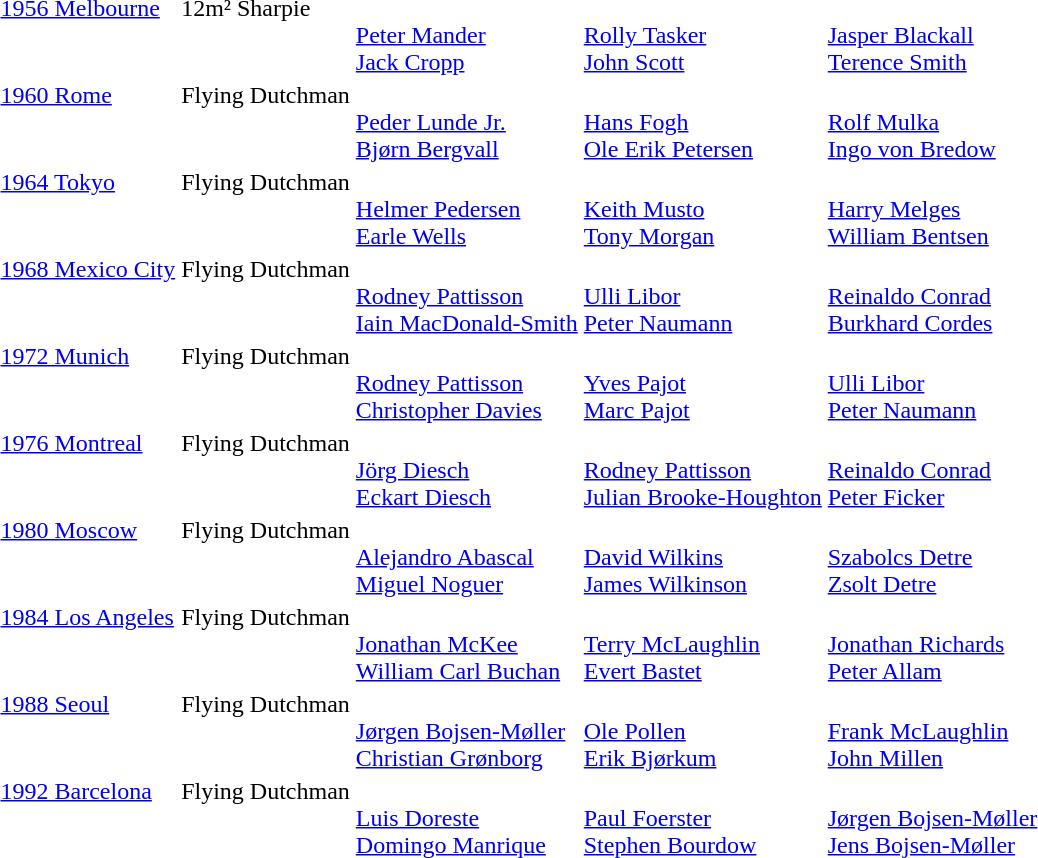<table>
<tr valign="top">
<td><a href='#'>1956 Melbourne</a><br><em></em></td>
<td>12m² Sharpie</td>
<td><br><a href='#'>Peter Mander</a><br><a href='#'>Jack Cropp</a></td>
<td><br><a href='#'>Rolly Tasker</a><br><a href='#'>John Scott</a></td>
<td><br><a href='#'>Jasper Blackall</a><br><a href='#'>Terence Smith</a></td>
</tr>
<tr valign="top">
<td><a href='#'>1960 Rome</a><br></td>
<td>Flying Dutchman</td>
<td><br><a href='#'>Peder Lunde Jr.</a><br><a href='#'>Bjørn Bergvall</a></td>
<td><br><a href='#'>Hans Fogh</a><br><a href='#'>Ole Erik Petersen</a></td>
<td><br><a href='#'>Rolf Mulka</a><br><a href='#'>Ingo von Bredow</a></td>
</tr>
<tr valign="top">
<td><a href='#'>1964 Tokyo</a><br></td>
<td>Flying Dutchman</td>
<td><br><a href='#'>Helmer Pedersen</a><br><a href='#'>Earle Wells</a></td>
<td><br><a href='#'>Keith Musto</a><br><a href='#'>Tony Morgan</a></td>
<td><br><a href='#'>Harry Melges</a><br><a href='#'>William Bentsen</a></td>
</tr>
<tr valign="top">
<td><a href='#'>1968 Mexico City</a><br></td>
<td>Flying Dutchman</td>
<td><br><a href='#'>Rodney Pattisson</a><br><a href='#'>Iain MacDonald-Smith</a></td>
<td><br><a href='#'>Ulli Libor</a><br><a href='#'>Peter Naumann</a></td>
<td><br><a href='#'>Reinaldo Conrad</a><br><a href='#'>Burkhard Cordes</a></td>
</tr>
<tr valign="top">
<td><a href='#'>1972 Munich</a><br></td>
<td>Flying Dutchman</td>
<td><br><a href='#'>Rodney Pattisson</a><br><a href='#'>Christopher Davies</a></td>
<td><br><a href='#'>Yves Pajot</a><br><a href='#'>Marc Pajot</a></td>
<td><br><a href='#'>Ulli Libor</a><br><a href='#'>Peter Naumann</a></td>
</tr>
<tr valign="top">
<td><a href='#'>1976 Montreal</a><br></td>
<td>Flying Dutchman</td>
<td><br><a href='#'>Jörg Diesch</a><br><a href='#'>Eckart Diesch</a></td>
<td><br><a href='#'>Rodney Pattisson</a><br><a href='#'>Julian Brooke-Houghton</a></td>
<td><br><a href='#'>Reinaldo Conrad</a><br><a href='#'>Peter Ficker</a></td>
</tr>
<tr valign="top">
<td><a href='#'>1980 Moscow</a><br></td>
<td>Flying Dutchman</td>
<td><br><a href='#'>Alejandro Abascal</a><br><a href='#'>Miguel Noguer</a></td>
<td><br><a href='#'>David Wilkins</a><br><a href='#'>James Wilkinson</a></td>
<td><br><a href='#'>Szabolcs Detre</a><br><a href='#'>Zsolt Detre</a></td>
</tr>
<tr valign="top">
<td><a href='#'>1984 Los Angeles</a><br></td>
<td>Flying Dutchman</td>
<td><br><a href='#'>Jonathan McKee</a><br><a href='#'>William Carl Buchan</a></td>
<td><br><a href='#'>Terry McLaughlin</a><br><a href='#'>Evert Bastet</a></td>
<td><br><a href='#'>Jonathan Richards</a><br><a href='#'>Peter Allam</a></td>
</tr>
<tr valign="top">
<td><a href='#'>1988 Seoul</a><br></td>
<td>Flying Dutchman</td>
<td><br><a href='#'>Jørgen Bojsen-Møller</a><br><a href='#'>Christian Grønborg</a></td>
<td><br><a href='#'>Ole Pollen</a><br><a href='#'>Erik Bjørkum</a></td>
<td><br><a href='#'>Frank McLaughlin</a><br><a href='#'>John Millen</a></td>
</tr>
<tr valign="top">
<td><a href='#'>1992 Barcelona</a><br></td>
<td>Flying Dutchman</td>
<td><br><a href='#'>Luis Doreste</a><br><a href='#'>Domingo Manrique</a></td>
<td><br><a href='#'>Paul Foerster</a><br><a href='#'>Stephen Bourdow</a></td>
<td><br><a href='#'>Jørgen Bojsen-Møller</a><br><a href='#'>Jens Bojsen-Møller</a></td>
</tr>
</table>
